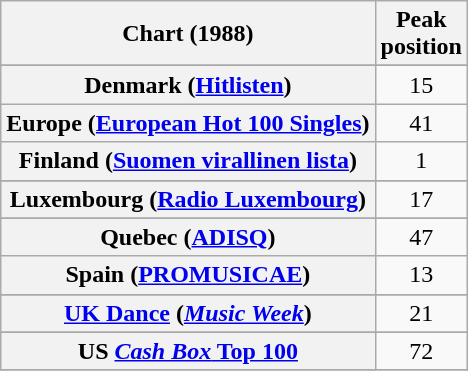<table class="wikitable sortable plainrowheaders" style="text-align:center">
<tr>
<th scope="col">Chart (1988)</th>
<th scope="col">Peak<br>position</th>
</tr>
<tr>
</tr>
<tr>
<th scope="row">Denmark (<a href='#'>Hitlisten</a>)</th>
<td>15</td>
</tr>
<tr>
<th scope="row">Europe (<a href='#'>European Hot 100 Singles</a>)</th>
<td>41</td>
</tr>
<tr>
<th scope="row">Finland (<a href='#'>Suomen virallinen lista</a>)</th>
<td>1</td>
</tr>
<tr>
</tr>
<tr>
</tr>
<tr>
<th scope="row">Luxembourg (<a href='#'>Radio Luxembourg</a>)</th>
<td align="center">17</td>
</tr>
<tr>
</tr>
<tr>
<th scope="row">Quebec (<a href='#'>ADISQ</a>)</th>
<td align="center">47</td>
</tr>
<tr>
<th scope="row">Spain (<a href='#'>PROMUSICAE</a>)</th>
<td align="center">13</td>
</tr>
<tr>
</tr>
<tr>
</tr>
<tr>
<th scope="row"><a href='#'>UK Dance</a> (<em><a href='#'>Music Week</a></em>)</th>
<td align="center">21</td>
</tr>
<tr>
</tr>
<tr>
</tr>
<tr>
<th scope="row">US <a href='#'><em>Cash Box</em> Top 100</a></th>
<td>72</td>
</tr>
<tr>
</tr>
</table>
